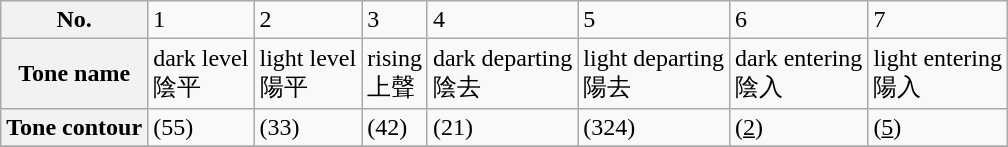<table class="wikitable">
<tr>
<th>No.</th>
<td>1</td>
<td>2</td>
<td>3</td>
<td>4</td>
<td>5</td>
<td>6</td>
<td>7</td>
</tr>
<tr>
<th>Tone name</th>
<td>dark level<br>陰平</td>
<td>light level<br>陽平</td>
<td>rising<br>上聲</td>
<td>dark departing<br>陰去</td>
<td>light departing<br>陽去</td>
<td>dark entering<br>陰入</td>
<td>light entering<br>陽入</td>
</tr>
<tr>
<th>Tone contour</th>
<td> (55)</td>
<td> (33)</td>
<td> (42)</td>
<td> (21)</td>
<td> (324)</td>
<td> (<u>2</u>)</td>
<td> (<u>5</u>)</td>
</tr>
<tr>
</tr>
</table>
